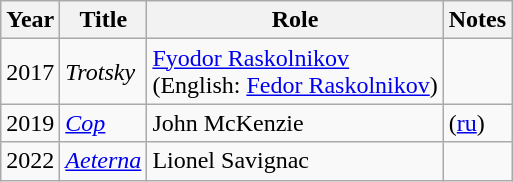<table class="wikitable sortable">
<tr>
<th>Year</th>
<th>Title</th>
<th>Role</th>
<th>Notes</th>
</tr>
<tr>
<td>2017</td>
<td><em>Trotsky</em></td>
<td><a href='#'>Fyodor Raskolnikov</a> <br> (English: <a href='#'>Fedor Raskolnikov</a>)</td>
<td></td>
</tr>
<tr>
<td>2019</td>
<td><em><a href='#'>Cop</a></em></td>
<td>John McKenzie</td>
<td>(<a href='#'>ru</a>)</td>
</tr>
<tr>
<td>2022</td>
<td><em><a href='#'>Aeterna</a></em></td>
<td>Lionel Savignac</td>
<td></td>
</tr>
</table>
